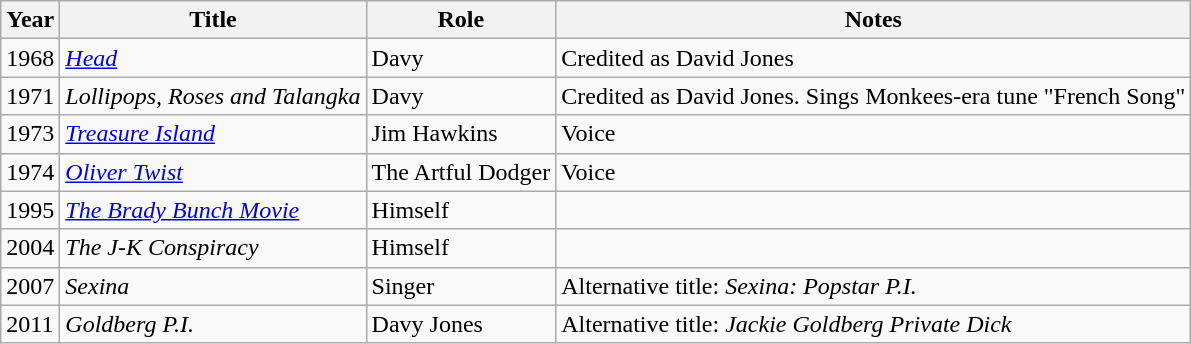<table class="wikitable sortable">
<tr>
<th>Year</th>
<th>Title</th>
<th>Role</th>
<th class="unsortable">Notes</th>
</tr>
<tr>
<td>1968</td>
<td><em><a href='#'>Head</a></em></td>
<td>Davy</td>
<td>Credited as David Jones</td>
</tr>
<tr>
<td>1971</td>
<td><em>Lollipops, Roses and Talangka</em></td>
<td>Davy</td>
<td>Credited as David Jones. Sings Monkees-era tune "French Song"</td>
</tr>
<tr>
<td>1973</td>
<td><em><a href='#'>Treasure Island</a></em></td>
<td>Jim Hawkins</td>
<td>Voice</td>
</tr>
<tr>
<td>1974</td>
<td><em><a href='#'>Oliver Twist</a></em></td>
<td>The Artful Dodger</td>
<td>Voice</td>
</tr>
<tr>
<td>1995</td>
<td><em><a href='#'>The Brady Bunch Movie</a></em></td>
<td>Himself</td>
<td></td>
</tr>
<tr>
<td>2004</td>
<td><em>The J-K Conspiracy</em></td>
<td>Himself</td>
<td></td>
</tr>
<tr>
<td>2007</td>
<td><em>Sexina</em></td>
<td>Singer</td>
<td>Alternative title: <em>Sexina: Popstar P.I.</em></td>
</tr>
<tr>
<td>2011</td>
<td><em>Goldberg P.I.</em></td>
<td>Davy Jones</td>
<td>Alternative title: <em>Jackie Goldberg Private Dick</em></td>
</tr>
</table>
